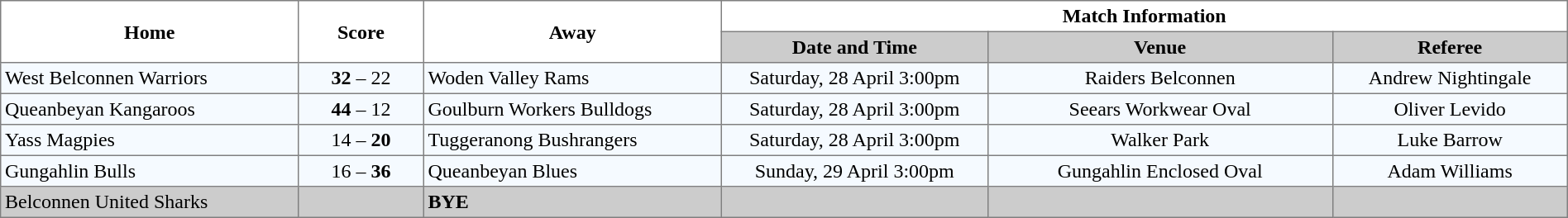<table border="1" cellpadding="3" cellspacing="0" width="100%" style="border-collapse:collapse;  text-align:center;">
<tr>
<th rowspan="2" width="19%">Home</th>
<th rowspan="2" width="8%">Score</th>
<th rowspan="2" width="19%">Away</th>
<th colspan="3">Match Information</th>
</tr>
<tr bgcolor="#CCCCCC">
<th width="17%">Date and Time</th>
<th width="22%">Venue</th>
<th width="50%">Referee</th>
</tr>
<tr style="text-align:center; background:#f5faff;">
<td align="left"> West Belconnen Warriors</td>
<td><strong>32</strong> – 22</td>
<td align="left"> Woden Valley Rams</td>
<td>Saturday, 28 April 3:00pm</td>
<td>Raiders Belconnen</td>
<td>Andrew Nightingale</td>
</tr>
<tr style="text-align:center; background:#f5faff;">
<td align="left"> Queanbeyan Kangaroos</td>
<td><strong>44</strong> – 12</td>
<td align="left"><strong></strong> Goulburn Workers Bulldogs</td>
<td>Saturday, 28 April 3:00pm</td>
<td>Seears Workwear Oval</td>
<td>Oliver Levido</td>
</tr>
<tr style="text-align:center; background:#f5faff;">
<td align="left"> Yass Magpies</td>
<td>14 – <strong>20</strong></td>
<td align="left"> Tuggeranong Bushrangers</td>
<td>Saturday, 28 April 3:00pm</td>
<td>Walker Park</td>
<td>Luke Barrow</td>
</tr>
<tr style="text-align:center; background:#f5faff;">
<td align="left"> Gungahlin Bulls</td>
<td>16 – <strong>36</strong></td>
<td align="left"> Queanbeyan Blues</td>
<td>Sunday, 29 April 3:00pm</td>
<td>Gungahlin Enclosed Oval</td>
<td>Adam Williams</td>
</tr>
<tr style="text-align:center; background:#CCCCCC;">
<td align="left"> Belconnen United Sharks</td>
<td></td>
<td align="left"><strong>BYE</strong></td>
<td></td>
<td></td>
<td></td>
</tr>
</table>
